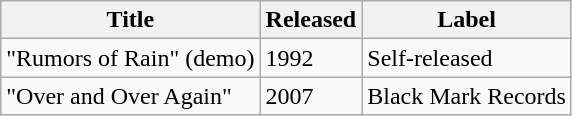<table class="wikitable">
<tr>
<th>Title</th>
<th>Released</th>
<th>Label</th>
</tr>
<tr>
<td>"Rumors of Rain" (demo)</td>
<td>1992</td>
<td>Self-released</td>
</tr>
<tr>
<td>"Over and Over Again"</td>
<td>2007</td>
<td>Black Mark Records</td>
</tr>
</table>
